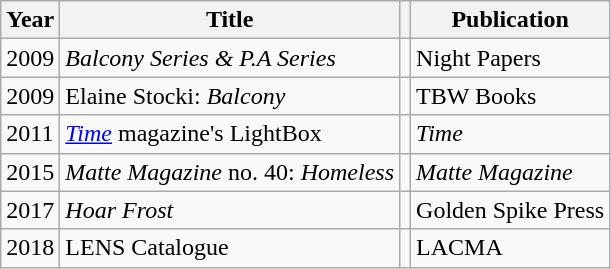<table class="wikitable">
<tr>
<th>Year</th>
<th>Title</th>
<th></th>
<th>Publication</th>
</tr>
<tr>
<td>2009</td>
<td><em>Balcony Series & P.A Series</em></td>
<td></td>
<td>Night Papers</td>
</tr>
<tr>
<td>2009</td>
<td>Elaine Stocki: <em>Balcony</em></td>
<td></td>
<td>TBW Books</td>
</tr>
<tr>
<td>2011</td>
<td><em><a href='#'>Time</a></em> magazine's LightBox</td>
<td></td>
<td><em>Time</em></td>
</tr>
<tr>
<td>2015</td>
<td><em>Matte Magazine</em> no. 40: <em>Homeless</em></td>
<td></td>
<td><em>Matte Magazine</em></td>
</tr>
<tr>
<td>2017</td>
<td><em>Hoar Frost</em></td>
<td></td>
<td>Golden Spike Press</td>
</tr>
<tr>
<td>2018</td>
<td>LENS Catalogue</td>
<td></td>
<td>LACMA</td>
</tr>
</table>
